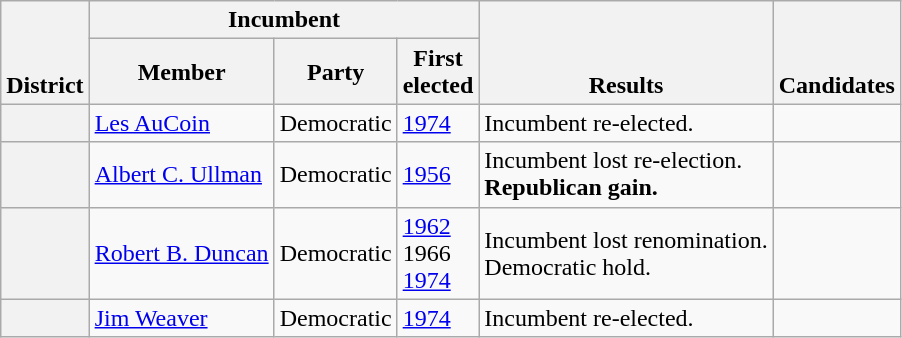<table class=wikitable>
<tr valign=bottom>
<th rowspan=2>District</th>
<th colspan=3>Incumbent</th>
<th rowspan=2>Results</th>
<th rowspan=2>Candidates</th>
</tr>
<tr>
<th>Member</th>
<th>Party</th>
<th>First<br>elected</th>
</tr>
<tr>
<th></th>
<td><a href='#'>Les AuCoin</a></td>
<td>Democratic</td>
<td><a href='#'>1974</a></td>
<td>Incumbent re-elected.</td>
<td nowrap></td>
</tr>
<tr>
<th></th>
<td><a href='#'>Albert C. Ullman</a></td>
<td>Democratic</td>
<td><a href='#'>1956</a></td>
<td>Incumbent lost re-election.<br><strong>Republican gain.</strong></td>
<td nowrap></td>
</tr>
<tr>
<th></th>
<td><a href='#'>Robert B. Duncan</a></td>
<td>Democratic</td>
<td><a href='#'>1962</a><br>1966 <br><a href='#'>1974</a></td>
<td>Incumbent lost renomination.<br>Democratic hold.</td>
<td nowrap></td>
</tr>
<tr>
<th></th>
<td><a href='#'>Jim Weaver</a></td>
<td>Democratic</td>
<td><a href='#'>1974</a></td>
<td>Incumbent re-elected.</td>
<td nowrap></td>
</tr>
</table>
